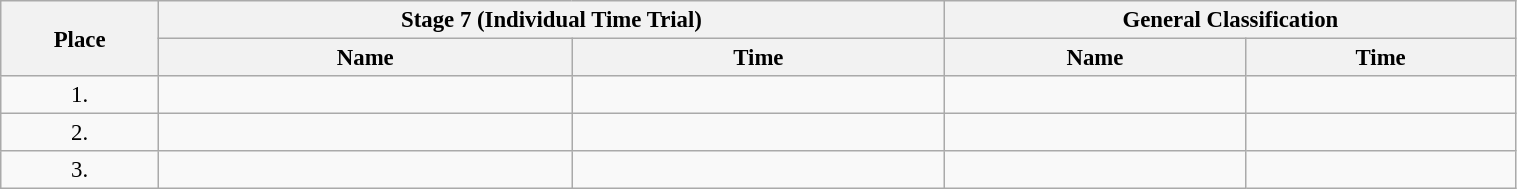<table class=wikitable style="font-size:95%" width="80%">
<tr>
<th rowspan="2">Place</th>
<th colspan="2">Stage 7 (Individual Time Trial)</th>
<th colspan="2">General Classification</th>
</tr>
<tr>
<th>Name</th>
<th>Time</th>
<th>Name</th>
<th>Time</th>
</tr>
<tr>
<td align="center">1.</td>
<td></td>
<td></td>
<td></td>
<td></td>
</tr>
<tr>
<td align="center">2.</td>
<td></td>
<td></td>
<td></td>
<td></td>
</tr>
<tr>
<td align="center">3.</td>
<td></td>
<td></td>
<td></td>
<td></td>
</tr>
</table>
